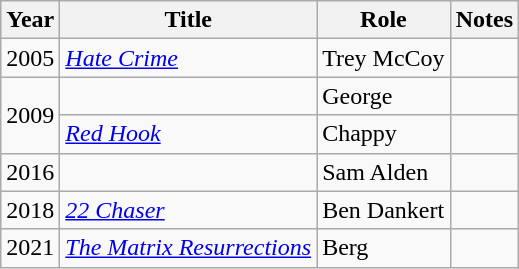<table class="wikitable sortable">
<tr>
<th>Year</th>
<th>Title</th>
<th>Role</th>
<th class="unsortable">Notes</th>
</tr>
<tr>
<td>2005</td>
<td><em><a href='#'>Hate Crime</a></em></td>
<td>Trey McCoy</td>
<td></td>
</tr>
<tr>
<td rowspan="2">2009</td>
<td><em></em></td>
<td>George</td>
<td></td>
</tr>
<tr>
<td><em><a href='#'>Red Hook</a></em></td>
<td>Chappy</td>
<td></td>
</tr>
<tr>
<td>2016</td>
<td><em></em></td>
<td>Sam Alden</td>
<td></td>
</tr>
<tr>
<td>2018</td>
<td><em><a href='#'>22 Chaser</a></em></td>
<td>Ben Dankert</td>
<td></td>
</tr>
<tr>
<td>2021</td>
<td><em><a href='#'>The Matrix Resurrections</a></em></td>
<td>Berg</td>
<td></td>
</tr>
</table>
